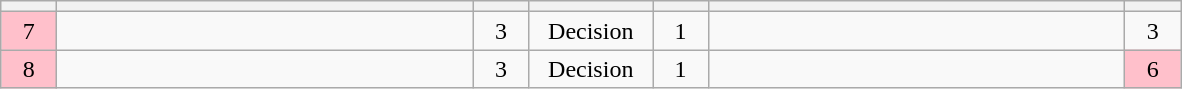<table class="wikitable" style="text-align: center;">
<tr>
<th width=30></th>
<th width=270></th>
<th width=30></th>
<th width=75></th>
<th width=30></th>
<th width=270></th>
<th width=30></th>
</tr>
<tr>
<td bgcolor=pink>7</td>
<td align=left></td>
<td>3</td>
<td>Decision</td>
<td>1</td>
<td align=left><strong></strong></td>
<td>3</td>
</tr>
<tr>
<td bgcolor=pink>8</td>
<td align=left></td>
<td>3</td>
<td>Decision</td>
<td>1</td>
<td align=left><strong></strong></td>
<td bgcolor=pink>6</td>
</tr>
</table>
